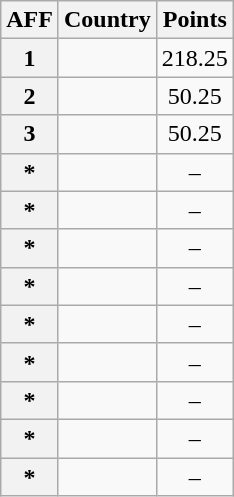<table class="wikitable" style="text-align: center;">
<tr>
<th>AFF</th>
<th>Country</th>
<th>Points</th>
</tr>
<tr>
<th>1</th>
<td align=left></td>
<td>218.25</td>
</tr>
<tr>
<th>2</th>
<td align=left></td>
<td>50.25</td>
</tr>
<tr>
<th>3</th>
<td align="left"></td>
<td>50.25</td>
</tr>
<tr>
<th>*</th>
<td align=left></td>
<td>–</td>
</tr>
<tr>
<th>*</th>
<td align=left></td>
<td>–</td>
</tr>
<tr>
<th>*</th>
<td align=left></td>
<td>–</td>
</tr>
<tr>
<th>*</th>
<td align=left></td>
<td>–</td>
</tr>
<tr>
<th>*</th>
<td align=left></td>
<td>–</td>
</tr>
<tr>
<th>*</th>
<td align=left></td>
<td>–</td>
</tr>
<tr>
<th>*</th>
<td align=left></td>
<td>–</td>
</tr>
<tr>
<th>*</th>
<td align=left></td>
<td>–</td>
</tr>
<tr>
<th>*</th>
<td align=left></td>
<td>–</td>
</tr>
</table>
